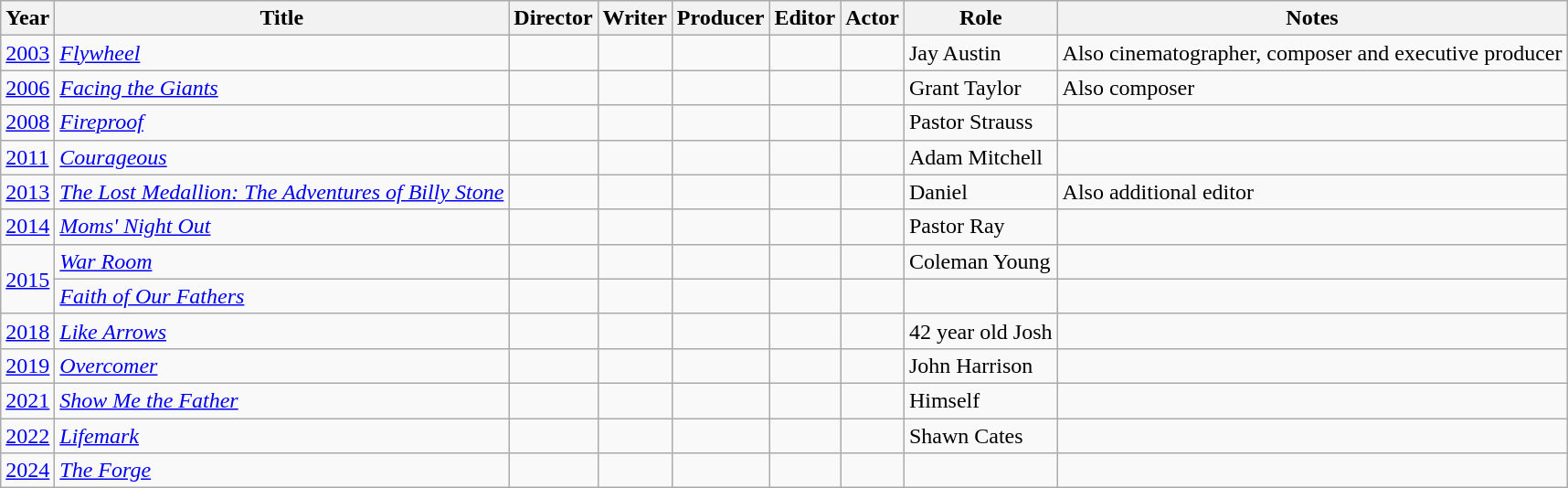<table class="wikitable">
<tr>
<th>Year</th>
<th>Title</th>
<th>Director</th>
<th>Writer</th>
<th>Producer</th>
<th>Editor</th>
<th>Actor</th>
<th>Role</th>
<th>Notes</th>
</tr>
<tr>
<td><a href='#'>2003</a></td>
<td><em><a href='#'>Flywheel</a></em></td>
<td></td>
<td></td>
<td></td>
<td></td>
<td></td>
<td>Jay Austin</td>
<td>Also cinematographer, composer and executive producer</td>
</tr>
<tr>
<td><a href='#'>2006</a></td>
<td><em><a href='#'>Facing the Giants</a></em></td>
<td></td>
<td></td>
<td></td>
<td></td>
<td></td>
<td>Grant Taylor</td>
<td>Also composer</td>
</tr>
<tr>
<td><a href='#'>2008</a></td>
<td><em><a href='#'>Fireproof</a></em></td>
<td></td>
<td></td>
<td></td>
<td></td>
<td></td>
<td>Pastor Strauss</td>
<td></td>
</tr>
<tr>
<td><a href='#'>2011</a></td>
<td><em><a href='#'>Courageous</a></em></td>
<td></td>
<td></td>
<td></td>
<td></td>
<td></td>
<td>Adam Mitchell</td>
<td></td>
</tr>
<tr>
<td><a href='#'>2013</a></td>
<td><em><a href='#'>The Lost Medallion: The Adventures of Billy Stone</a></em></td>
<td></td>
<td></td>
<td></td>
<td></td>
<td></td>
<td>Daniel</td>
<td>Also additional editor</td>
</tr>
<tr>
<td><a href='#'>2014</a></td>
<td><em><a href='#'>Moms' Night Out</a></em></td>
<td></td>
<td></td>
<td></td>
<td></td>
<td></td>
<td>Pastor Ray</td>
<td></td>
</tr>
<tr>
<td rowspan="2"><a href='#'>2015</a></td>
<td><em><a href='#'>War Room</a></em></td>
<td></td>
<td></td>
<td></td>
<td></td>
<td></td>
<td>Coleman Young</td>
<td></td>
</tr>
<tr>
<td><em><a href='#'>Faith of Our Fathers</a></em></td>
<td></td>
<td></td>
<td></td>
<td></td>
<td></td>
<td></td>
<td></td>
</tr>
<tr>
<td><a href='#'>2018</a></td>
<td><em><a href='#'>Like Arrows</a></em></td>
<td></td>
<td></td>
<td></td>
<td></td>
<td></td>
<td>42 year old Josh</td>
<td></td>
</tr>
<tr>
<td><a href='#'>2019</a></td>
<td><em><a href='#'>Overcomer</a></em></td>
<td></td>
<td></td>
<td></td>
<td></td>
<td></td>
<td>John Harrison</td>
<td></td>
</tr>
<tr>
<td><a href='#'>2021</a></td>
<td><em><a href='#'>Show Me the Father</a></em></td>
<td></td>
<td></td>
<td></td>
<td></td>
<td></td>
<td>Himself</td>
<td></td>
</tr>
<tr>
<td><a href='#'>2022</a></td>
<td><em><a href='#'>Lifemark</a></em></td>
<td></td>
<td></td>
<td></td>
<td></td>
<td></td>
<td>Shawn Cates</td>
<td></td>
</tr>
<tr>
<td><a href='#'>2024</a></td>
<td><em><a href='#'>The Forge</a></em></td>
<td></td>
<td></td>
<td></td>
<td></td>
<td></td>
<td></td>
<td></td>
</tr>
</table>
